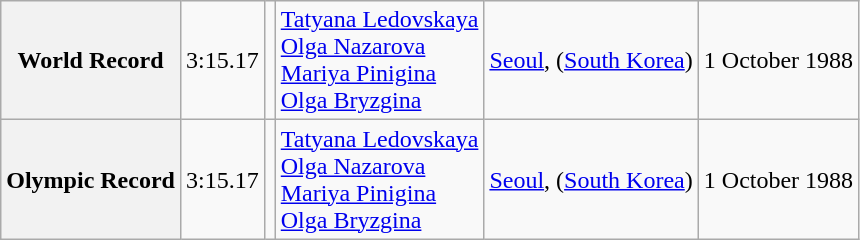<table class="wikitable" style="text-align:left">
<tr>
<th>World Record</th>
<td>3:15.17</td>
<td></td>
<td><a href='#'>Tatyana Ledovskaya</a><br><a href='#'>Olga Nazarova</a><br><a href='#'>Mariya Pinigina</a><br><a href='#'>Olga Bryzgina</a></td>
<td><a href='#'>Seoul</a>, (<a href='#'>South Korea</a>)</td>
<td>1 October 1988</td>
</tr>
<tr>
<th>Olympic Record</th>
<td>3:15.17</td>
<td></td>
<td><a href='#'>Tatyana Ledovskaya</a><br><a href='#'>Olga Nazarova</a><br><a href='#'>Mariya Pinigina</a><br><a href='#'>Olga Bryzgina</a></td>
<td><a href='#'>Seoul</a>, (<a href='#'>South Korea</a>)</td>
<td>1 October 1988</td>
</tr>
</table>
